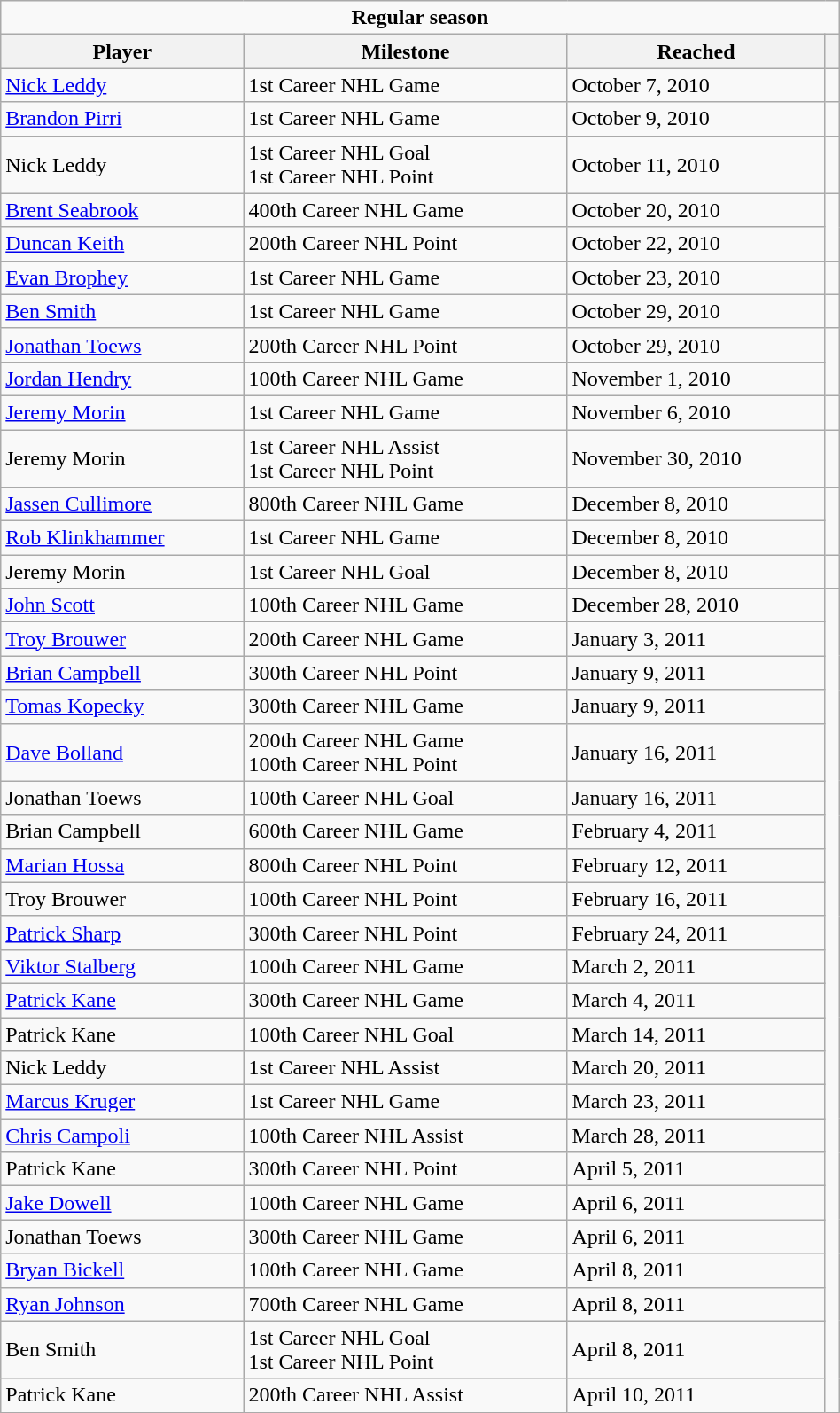<table class="wikitable" width="50%">
<tr>
<td colspan="10" align="center"><strong>Regular season</strong></td>
</tr>
<tr>
<th>Player</th>
<th>Milestone</th>
<th>Reached</th>
<th></th>
</tr>
<tr>
<td><a href='#'>Nick Leddy</a></td>
<td>1st Career NHL Game</td>
<td>October 7, 2010</td>
<td></td>
</tr>
<tr>
<td><a href='#'>Brandon Pirri</a></td>
<td>1st Career NHL Game</td>
<td>October 9, 2010</td>
<td></td>
</tr>
<tr>
<td>Nick Leddy</td>
<td>1st Career NHL Goal<br>1st Career NHL Point</td>
<td>October 11, 2010</td>
<td></td>
</tr>
<tr>
<td><a href='#'>Brent Seabrook</a></td>
<td>400th Career NHL Game</td>
<td>October 20, 2010</td>
</tr>
<tr>
<td><a href='#'>Duncan Keith</a></td>
<td>200th Career NHL Point</td>
<td>October 22, 2010</td>
</tr>
<tr>
<td><a href='#'>Evan Brophey</a></td>
<td>1st Career NHL Game</td>
<td>October 23, 2010</td>
<td></td>
</tr>
<tr>
<td><a href='#'>Ben Smith</a></td>
<td>1st Career NHL Game</td>
<td>October 29, 2010</td>
<td></td>
</tr>
<tr>
<td><a href='#'>Jonathan Toews</a></td>
<td>200th Career NHL Point</td>
<td>October 29, 2010</td>
</tr>
<tr>
<td><a href='#'>Jordan Hendry</a></td>
<td>100th Career NHL Game</td>
<td>November 1, 2010</td>
</tr>
<tr>
<td><a href='#'>Jeremy Morin</a></td>
<td>1st Career NHL Game</td>
<td>November 6, 2010</td>
<td></td>
</tr>
<tr>
<td>Jeremy Morin</td>
<td>1st Career NHL Assist<br>1st Career NHL Point</td>
<td>November 30, 2010</td>
<td></td>
</tr>
<tr>
<td><a href='#'>Jassen Cullimore</a></td>
<td>800th Career NHL Game</td>
<td>December 8, 2010</td>
</tr>
<tr>
<td><a href='#'>Rob Klinkhammer</a></td>
<td>1st Career NHL Game</td>
<td>December 8, 2010</td>
</tr>
<tr>
<td>Jeremy Morin</td>
<td>1st Career NHL Goal</td>
<td>December 8, 2010</td>
<td></td>
</tr>
<tr>
<td><a href='#'>John Scott</a></td>
<td>100th Career NHL Game</td>
<td>December 28, 2010</td>
</tr>
<tr>
<td><a href='#'>Troy Brouwer</a></td>
<td>200th Career NHL Game</td>
<td>January 3, 2011</td>
</tr>
<tr>
<td><a href='#'>Brian Campbell</a></td>
<td>300th Career NHL Point</td>
<td>January 9, 2011</td>
</tr>
<tr>
<td><a href='#'>Tomas Kopecky</a></td>
<td>300th Career NHL Game</td>
<td>January 9, 2011</td>
</tr>
<tr>
<td><a href='#'>Dave Bolland</a></td>
<td>200th Career NHL Game<br>100th Career NHL Point</td>
<td>January 16, 2011</td>
</tr>
<tr>
<td>Jonathan Toews</td>
<td>100th Career NHL Goal</td>
<td>January 16, 2011</td>
</tr>
<tr>
<td>Brian Campbell</td>
<td>600th Career NHL Game</td>
<td>February 4, 2011</td>
</tr>
<tr>
<td><a href='#'>Marian Hossa</a></td>
<td>800th Career NHL Point</td>
<td>February 12, 2011</td>
</tr>
<tr>
<td>Troy Brouwer</td>
<td>100th Career NHL Point</td>
<td>February 16, 2011</td>
</tr>
<tr>
<td><a href='#'>Patrick Sharp</a></td>
<td>300th Career NHL Point</td>
<td>February 24, 2011</td>
</tr>
<tr>
<td><a href='#'>Viktor Stalberg</a></td>
<td>100th Career NHL Game</td>
<td>March 2, 2011</td>
</tr>
<tr>
<td><a href='#'>Patrick Kane</a></td>
<td>300th Career NHL Game</td>
<td>March 4, 2011</td>
</tr>
<tr>
<td>Patrick Kane</td>
<td>100th Career NHL Goal</td>
<td>March 14, 2011</td>
</tr>
<tr>
<td>Nick Leddy</td>
<td>1st Career NHL Assist</td>
<td>March 20, 2011</td>
</tr>
<tr>
<td><a href='#'>Marcus Kruger</a></td>
<td>1st Career NHL Game</td>
<td>March 23, 2011</td>
</tr>
<tr>
<td><a href='#'>Chris Campoli</a></td>
<td>100th Career NHL Assist</td>
<td>March 28, 2011</td>
</tr>
<tr>
<td>Patrick Kane</td>
<td>300th Career NHL Point</td>
<td>April 5, 2011</td>
</tr>
<tr>
<td><a href='#'>Jake Dowell</a></td>
<td>100th Career NHL Game</td>
<td>April 6, 2011</td>
</tr>
<tr>
<td>Jonathan Toews</td>
<td>300th Career NHL Game</td>
<td>April 6, 2011</td>
</tr>
<tr>
<td><a href='#'>Bryan Bickell</a></td>
<td>100th Career NHL Game</td>
<td>April 8, 2011</td>
</tr>
<tr>
<td><a href='#'>Ryan Johnson</a></td>
<td>700th Career NHL Game</td>
<td>April 8, 2011</td>
</tr>
<tr>
<td>Ben Smith</td>
<td>1st Career NHL Goal<br>1st Career NHL Point</td>
<td>April 8, 2011</td>
</tr>
<tr>
<td>Patrick Kane</td>
<td>200th Career NHL Assist</td>
<td>April 10, 2011</td>
</tr>
</table>
